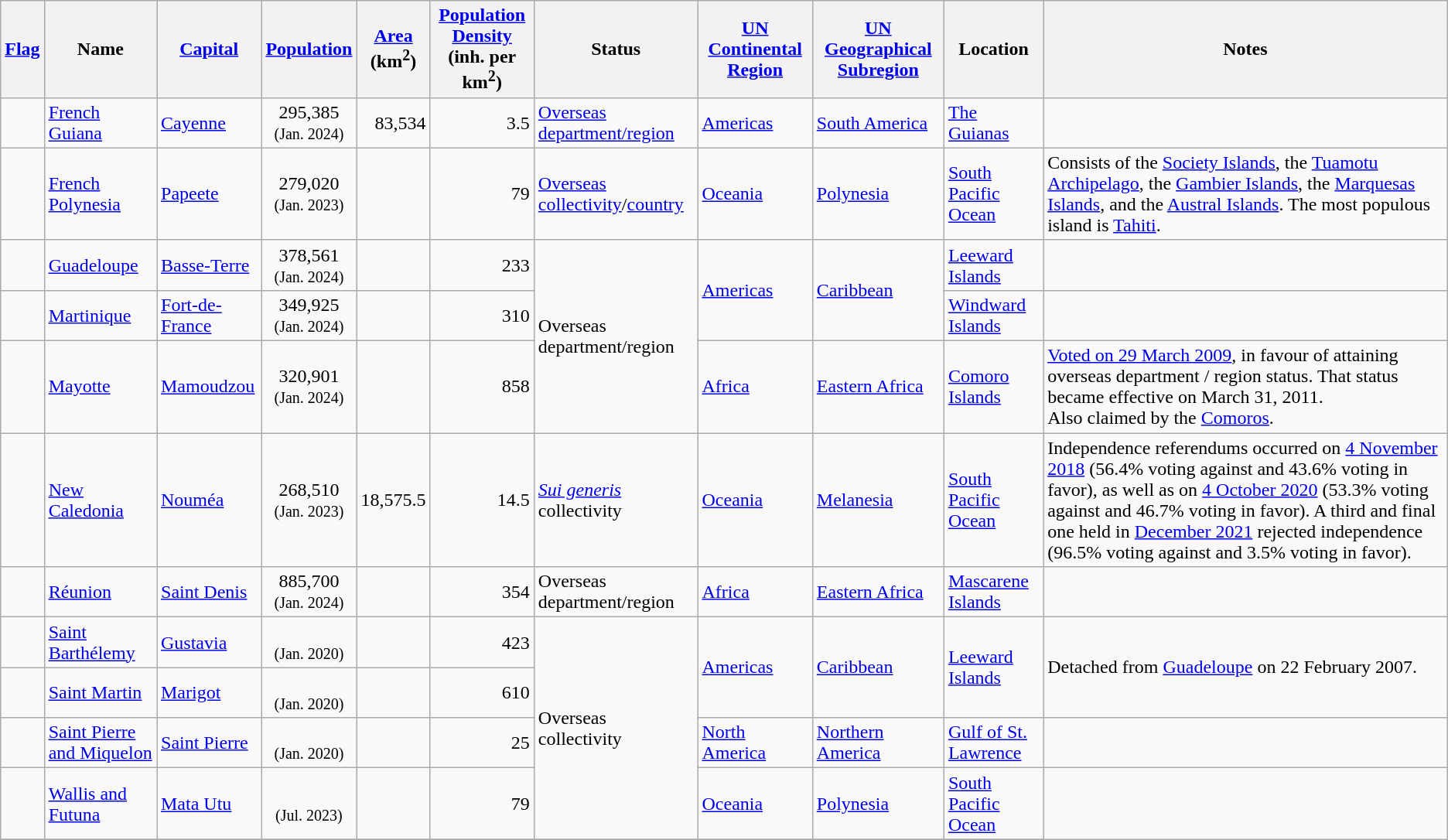<table class="wikitable sortable">
<tr>
<th class="unsortable"><a href='#'>Flag</a></th>
<th>Name</th>
<th><a href='#'>Capital</a></th>
<th><a href='#'>Population</a></th>
<th><a href='#'>Area</a><br>(km<sup>2</sup>)</th>
<th><a href='#'>Population Density</a><br>(inh. per km<sup>2</sup>)</th>
<th>Status</th>
<th><a href='#'>UN Continental Region</a></th>
<th><a href='#'>UN Geographical Subregion</a></th>
<th>Location</th>
<th class="unsortable">Notes</th>
</tr>
<tr>
<td></td>
<td><a href='#'>French Guiana</a></td>
<td><a href='#'>Cayenne</a></td>
<td align="center">295,385<br><small>(Jan. 2024)</small></td>
<td align="right">83,534</td>
<td align="right">3.5</td>
<td><a href='#'>Overseas department/region</a></td>
<td><a href='#'>Americas</a></td>
<td><a href='#'>South America</a></td>
<td><a href='#'>The Guianas</a></td>
<td></td>
</tr>
<tr>
<td></td>
<td><a href='#'>French Polynesia</a></td>
<td><a href='#'>Papeete</a></td>
<td align="center">279,020<br><small>(Jan. 2023)</small></td>
<td align="right"></td>
<td align="right">79</td>
<td><a href='#'>Overseas collectivity</a>/<a href='#'>country</a></td>
<td><a href='#'>Oceania</a></td>
<td><a href='#'>Polynesia</a></td>
<td><a href='#'>South Pacific Ocean</a></td>
<td>Consists of the <a href='#'>Society Islands</a>, the <a href='#'>Tuamotu Archipelago</a>, the <a href='#'>Gambier Islands</a>, the <a href='#'>Marquesas Islands</a>, and the <a href='#'>Austral Islands</a>. The most populous island is <a href='#'>Tahiti</a>.</td>
</tr>
<tr>
<td></td>
<td><a href='#'>Guadeloupe</a></td>
<td><a href='#'>Basse-Terre</a></td>
<td align="center">378,561<br><small>(Jan. 2024)</small></td>
<td align="right"></td>
<td align="right">233</td>
<td rowspan="3">Overseas department/region</td>
<td rowspan="2"><a href='#'>Americas</a></td>
<td rowspan="2"><a href='#'>Caribbean</a></td>
<td><a href='#'>Leeward Islands</a></td>
<td></td>
</tr>
<tr>
<td></td>
<td><a href='#'>Martinique</a></td>
<td><a href='#'>Fort-de-France</a></td>
<td align="center">349,925<br><small>(Jan. 2024)</small></td>
<td align="right"></td>
<td align="right">310</td>
<td><a href='#'>Windward Islands</a></td>
<td></td>
</tr>
<tr>
<td></td>
<td><a href='#'>Mayotte</a></td>
<td><a href='#'>Mamoudzou</a></td>
<td align="center">320,901<br><small>(Jan. 2024)</small></td>
<td align="right"></td>
<td align="right">858</td>
<td><a href='#'>Africa</a></td>
<td><a href='#'>Eastern Africa</a></td>
<td><a href='#'>Comoro Islands</a></td>
<td><a href='#'>Voted on 29 March 2009</a>, in favour of attaining overseas department / region status. That status became effective on March 31, 2011.<br>Also claimed by the <a href='#'>Comoros</a>.</td>
</tr>
<tr>
<td></td>
<td><a href='#'>New Caledonia</a></td>
<td><a href='#'>Nouméa</a></td>
<td align="center">268,510<br><small>(Jan. 2023)</small></td>
<td align="right">18,575.5</td>
<td align="right">14.5</td>
<td><em><a href='#'>Sui generis</a></em> collectivity</td>
<td><a href='#'>Oceania</a></td>
<td><a href='#'>Melanesia</a></td>
<td><a href='#'>South Pacific Ocean</a></td>
<td>Independence referendums occurred on <a href='#'>4 November 2018</a> (56.4% voting against and 43.6% voting in favor), as well as on <a href='#'>4 October 2020</a> (53.3% voting against and 46.7% voting in favor). A third and final one held in <a href='#'>December 2021</a> rejected independence (96.5% voting against and 3.5% voting in favor).</td>
</tr>
<tr>
<td></td>
<td><a href='#'>Réunion</a></td>
<td><a href='#'>Saint Denis</a></td>
<td align="center">885,700<br><small>(Jan. 2024)</small></td>
<td align="right"></td>
<td align="right">354</td>
<td>Overseas department/region</td>
<td><a href='#'>Africa</a></td>
<td><a href='#'>Eastern Africa</a></td>
<td><a href='#'>Mascarene Islands</a></td>
<td></td>
</tr>
<tr>
<td></td>
<td><a href='#'>Saint Barthélemy</a></td>
<td><a href='#'>Gustavia</a></td>
<td align="center"><br><small>(Jan. 2020)</small></td>
<td align="right"></td>
<td align="right">423</td>
<td rowspan="4">Overseas collectivity</td>
<td rowspan="2"><a href='#'>Americas</a></td>
<td rowspan="2"><a href='#'>Caribbean</a></td>
<td rowspan="2"><a href='#'>Leeward Islands</a></td>
<td rowspan="2">Detached from <a href='#'>Guadeloupe</a> on 22 February 2007.</td>
</tr>
<tr>
<td></td>
<td><a href='#'>Saint Martin</a></td>
<td><a href='#'>Marigot</a></td>
<td align="center"><br><small>(Jan. 2020)</small></td>
<td align="right"></td>
<td align="right">610</td>
</tr>
<tr>
<td></td>
<td><a href='#'>Saint Pierre and Miquelon</a></td>
<td><a href='#'>Saint Pierre</a></td>
<td align="center"><br><small>(Jan. 2020)</small></td>
<td align="right"></td>
<td align="right">25</td>
<td><a href='#'>North America</a></td>
<td><a href='#'>Northern America</a></td>
<td><a href='#'>Gulf of St. Lawrence</a></td>
<td></td>
</tr>
<tr>
<td></td>
<td><a href='#'>Wallis and Futuna</a></td>
<td><a href='#'>Mata Utu</a></td>
<td align="center"><br><small>(Jul. 2023)</small></td>
<td align="right"></td>
<td align="right">79</td>
<td><a href='#'>Oceania</a></td>
<td><a href='#'>Polynesia</a></td>
<td><a href='#'>South Pacific Ocean</a></td>
</tr>
<tr>
</tr>
</table>
